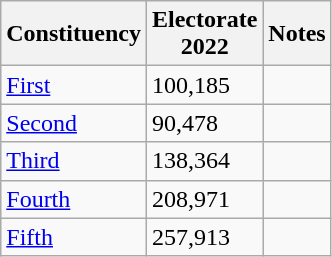<table class="wikitable sortable" id="Kuwait">
<tr>
<th>Constituency</th>
<th>Electorate<br>2022</th>
<th>Notes</th>
</tr>
<tr>
<td><a href='#'>First</a></td>
<td>100,185</td>
<td></td>
</tr>
<tr>
<td><a href='#'>Second</a></td>
<td>90,478</td>
<td></td>
</tr>
<tr>
<td><a href='#'>Third</a></td>
<td>138,364</td>
<td></td>
</tr>
<tr>
<td><a href='#'>Fourth</a></td>
<td>208,971</td>
<td></td>
</tr>
<tr>
<td><a href='#'>Fifth</a></td>
<td>257,913</td>
<td></td>
</tr>
</table>
